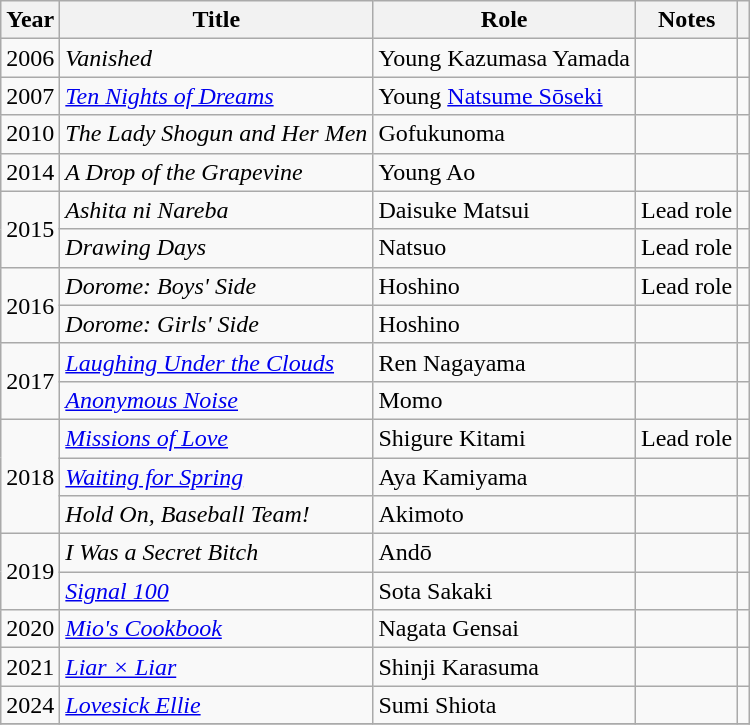<table class="wikitable sortable">
<tr>
<th>Year</th>
<th>Title</th>
<th>Role</th>
<th class="unsortable">Notes</th>
<th class="unsortable"></th>
</tr>
<tr>
<td>2006</td>
<td><em>Vanished</em></td>
<td>Young Kazumasa Yamada</td>
<td></td>
<td></td>
</tr>
<tr>
<td>2007</td>
<td><em><a href='#'>Ten Nights of Dreams</a></em></td>
<td>Young <a href='#'>Natsume Sōseki</a></td>
<td></td>
<td></td>
</tr>
<tr>
<td>2010</td>
<td><em>The Lady Shogun and Her Men</em></td>
<td>Gofukunoma</td>
<td></td>
<td></td>
</tr>
<tr>
<td>2014</td>
<td><em>A Drop of the Grapevine</em></td>
<td>Young Ao</td>
<td></td>
<td></td>
</tr>
<tr>
<td rowspan="2">2015</td>
<td><em>Ashita ni Nareba</em></td>
<td>Daisuke Matsui</td>
<td>Lead role</td>
<td></td>
</tr>
<tr>
<td><em>Drawing Days</em></td>
<td>Natsuo</td>
<td>Lead role</td>
<td></td>
</tr>
<tr>
<td rowspan="2">2016</td>
<td><em>Dorome: Boys' Side</em></td>
<td>Hoshino</td>
<td>Lead role</td>
<td></td>
</tr>
<tr>
<td><em>Dorome: Girls' Side</em></td>
<td>Hoshino</td>
<td></td>
<td></td>
</tr>
<tr>
<td rowspan="2">2017</td>
<td><em><a href='#'>Laughing Under the Clouds</a></em></td>
<td>Ren Nagayama</td>
<td></td>
<td></td>
</tr>
<tr>
<td><em><a href='#'>Anonymous Noise</a></em></td>
<td>Momo</td>
<td></td>
<td></td>
</tr>
<tr>
<td rowspan="3">2018</td>
<td><em><a href='#'>Missions of Love</a></em></td>
<td>Shigure Kitami</td>
<td>Lead role</td>
<td></td>
</tr>
<tr>
<td><em><a href='#'>Waiting for Spring</a></em></td>
<td>Aya Kamiyama</td>
<td></td>
<td></td>
</tr>
<tr>
<td><em>Hold On, Baseball Team!</em></td>
<td>Akimoto</td>
<td></td>
<td></td>
</tr>
<tr>
<td rowspan="2">2019</td>
<td><em>I Was a Secret Bitch</em></td>
<td>Andō</td>
<td></td>
<td></td>
</tr>
<tr>
<td><em><a href='#'>Signal 100</a></em></td>
<td>Sota Sakaki</td>
<td></td>
<td></td>
</tr>
<tr>
<td>2020</td>
<td><em><a href='#'>Mio's Cookbook</a></em></td>
<td>Nagata Gensai</td>
<td></td>
<td></td>
</tr>
<tr>
<td>2021</td>
<td><em><a href='#'>Liar × Liar</a></em></td>
<td>Shinji Karasuma</td>
<td></td>
<td></td>
</tr>
<tr>
<td>2024</td>
<td><em><a href='#'>Lovesick Ellie</a></em></td>
<td>Sumi Shiota</td>
<td></td>
<td></td>
</tr>
<tr>
</tr>
</table>
